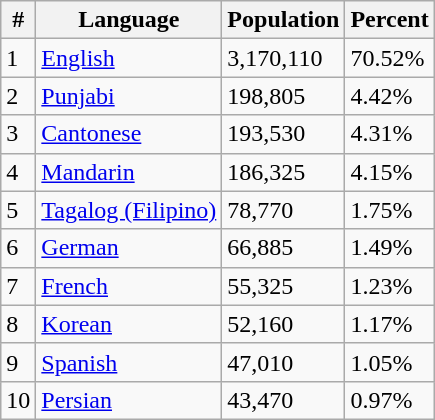<table class="wikitable">
<tr>
<th>#</th>
<th>Language</th>
<th>Population</th>
<th>Percent</th>
</tr>
<tr>
<td>1</td>
<td><a href='#'>English</a></td>
<td>3,170,110</td>
<td>70.52%</td>
</tr>
<tr>
<td>2</td>
<td><a href='#'>Punjabi</a></td>
<td>198,805</td>
<td>4.42%</td>
</tr>
<tr>
<td>3</td>
<td><a href='#'>Cantonese</a></td>
<td>193,530</td>
<td>4.31%</td>
</tr>
<tr>
<td>4</td>
<td><a href='#'>Mandarin</a></td>
<td>186,325</td>
<td>4.15%</td>
</tr>
<tr>
<td>5</td>
<td><a href='#'>Tagalog (Filipino)</a></td>
<td>78,770</td>
<td>1.75%</td>
</tr>
<tr>
<td>6</td>
<td><a href='#'>German</a></td>
<td>66,885</td>
<td>1.49%</td>
</tr>
<tr>
<td>7</td>
<td><a href='#'>French</a></td>
<td>55,325</td>
<td>1.23%</td>
</tr>
<tr>
<td>8</td>
<td><a href='#'>Korean</a></td>
<td>52,160</td>
<td>1.17%</td>
</tr>
<tr>
<td>9</td>
<td><a href='#'>Spanish</a></td>
<td>47,010</td>
<td>1.05%</td>
</tr>
<tr>
<td>10</td>
<td><a href='#'>Persian</a></td>
<td>43,470</td>
<td>0.97%</td>
</tr>
</table>
